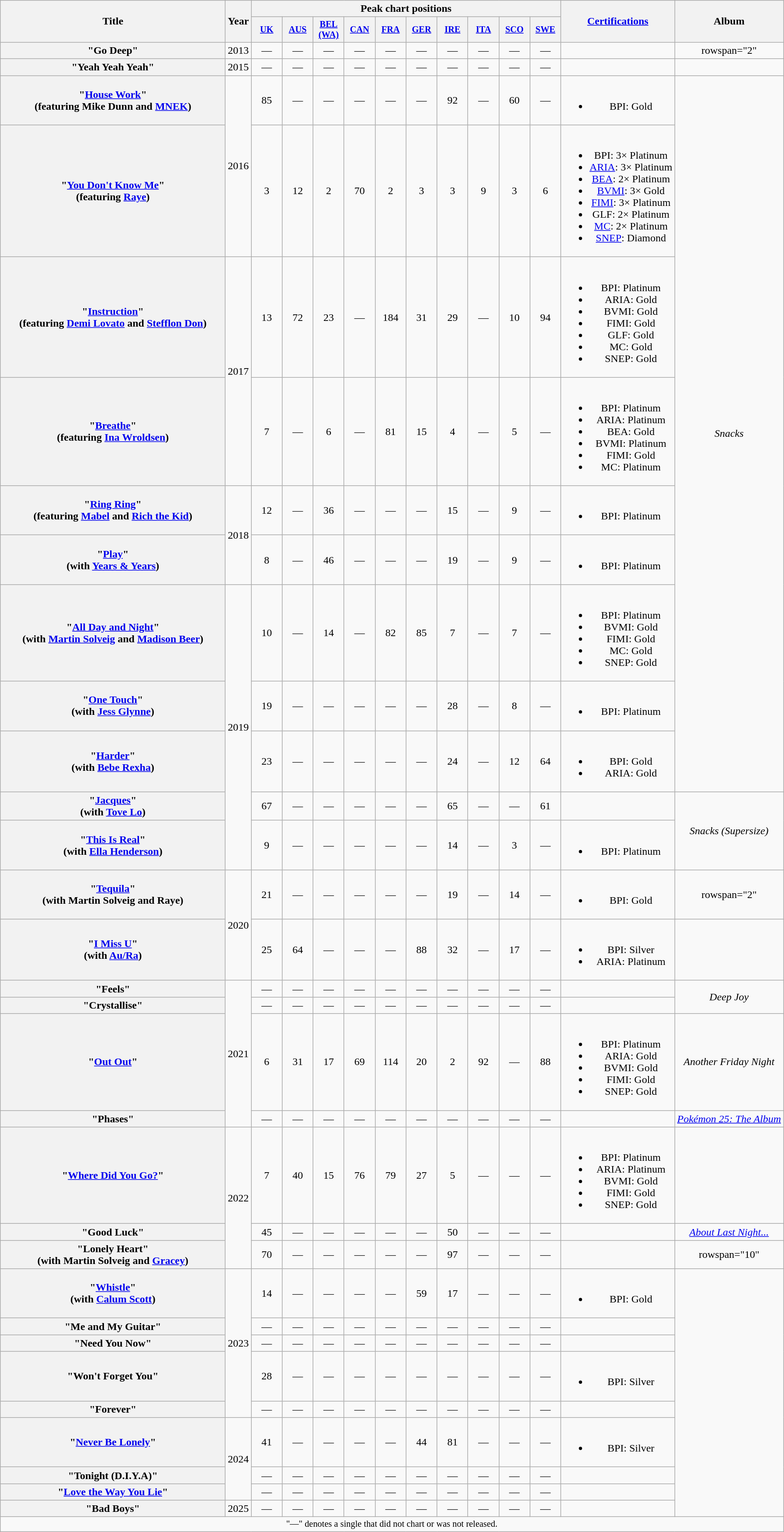<table class="wikitable plainrowheaders" style="text-align:center;">
<tr>
<th scope="col" rowspan="2" style="width:21em;">Title</th>
<th scope="col" rowspan="2" style="width:1em;">Year</th>
<th scope="col" colspan="10">Peak chart positions</th>
<th scope="col" rowspan="2"><a href='#'>Certifications</a></th>
<th scope="col" rowspan="2">Album</th>
</tr>
<tr>
<th scope="col" style="width:3em;font-size:85%;"><a href='#'>UK</a><br></th>
<th scope="col" style="width:3em;font-size:85%;"><a href='#'>AUS</a><br></th>
<th scope="col" style="width:3em;font-size:85%;"><a href='#'>BEL<br>(WA)</a><br></th>
<th scope="col" style="width:3em;font-size:85%;"><a href='#'>CAN</a><br></th>
<th scope="col" style="width:3em;font-size:85%;"><a href='#'>FRA</a><br></th>
<th scope="col" style="width:3em;font-size:85%;"><a href='#'>GER</a><br></th>
<th scope="col" style="width:3em;font-size:85%;"><a href='#'>IRE</a><br></th>
<th scope="col" style="width:3em;font-size:85%;"><a href='#'>ITA</a><br></th>
<th scope="col" style="width:3em;font-size:85%;"><a href='#'>SCO</a><br></th>
<th scope="col" style="width:3em;font-size:85%;"><a href='#'>SWE</a><br></th>
</tr>
<tr>
<th scope="row">"Go Deep"</th>
<td>2013</td>
<td>—</td>
<td>—</td>
<td>—</td>
<td>—</td>
<td>—</td>
<td>—</td>
<td>—</td>
<td>—</td>
<td>—</td>
<td>—</td>
<td></td>
<td>rowspan="2" </td>
</tr>
<tr>
<th scope="row">"Yeah Yeah Yeah"</th>
<td>2015</td>
<td>—</td>
<td>—</td>
<td>—</td>
<td>—</td>
<td>—</td>
<td>—</td>
<td>—</td>
<td>—</td>
<td>—</td>
<td>—</td>
<td></td>
</tr>
<tr>
<th scope="row">"<a href='#'>House Work</a>"<br><span>(featuring Mike Dunn and <a href='#'>MNEK</a>)</span></th>
<td rowspan="2">2016</td>
<td>85</td>
<td>—</td>
<td>—</td>
<td>—</td>
<td>—</td>
<td>—</td>
<td>92</td>
<td>—</td>
<td>60</td>
<td>—</td>
<td><br><ul><li>BPI: Gold</li></ul></td>
<td rowspan="9"><em>Snacks</em></td>
</tr>
<tr>
<th scope="row">"<a href='#'>You Don't Know Me</a>"<br><span>(featuring <a href='#'>Raye</a>)</span></th>
<td>3</td>
<td>12</td>
<td>2</td>
<td>70</td>
<td>2</td>
<td>3</td>
<td>3</td>
<td>9</td>
<td>3</td>
<td>6</td>
<td><br><ul><li>BPI: 3× Platinum</li><li><a href='#'>ARIA</a>: 3× Platinum</li><li><a href='#'>BEA</a>: 2× Platinum</li><li><a href='#'>BVMI</a>: 3× Gold</li><li><a href='#'>FIMI</a>: 3× Platinum</li><li>GLF: 2× Platinum</li><li><a href='#'>MC</a>: 2× Platinum</li><li><a href='#'>SNEP</a>: Diamond</li></ul></td>
</tr>
<tr>
<th scope="row">"<a href='#'>Instruction</a>"<br><span>(featuring <a href='#'>Demi Lovato</a> and <a href='#'>Stefflon Don</a>)</span></th>
<td rowspan="2">2017</td>
<td>13</td>
<td>72</td>
<td>23</td>
<td>—</td>
<td>184</td>
<td>31</td>
<td>29</td>
<td>—</td>
<td>10</td>
<td>94</td>
<td><br><ul><li>BPI: Platinum</li><li>ARIA: Gold</li><li>BVMI: Gold</li><li>FIMI: Gold</li><li>GLF: Gold</li><li>MC: Gold</li><li>SNEP: Gold</li></ul></td>
</tr>
<tr>
<th scope="row">"<a href='#'>Breathe</a>"<br><span>(featuring <a href='#'>Ina Wroldsen</a>)</span></th>
<td>7</td>
<td>—</td>
<td>6</td>
<td>—</td>
<td>81</td>
<td>15</td>
<td>4</td>
<td>—</td>
<td>5</td>
<td>—</td>
<td><br><ul><li>BPI: Platinum</li><li>ARIA: Platinum</li><li>BEA: Gold</li><li>BVMI: Platinum</li><li>FIMI: Gold</li><li>MC: Platinum</li></ul></td>
</tr>
<tr>
<th scope="row">"<a href='#'>Ring Ring</a>"<br><span>(featuring <a href='#'>Mabel</a> and <a href='#'>Rich the Kid</a>)</span></th>
<td rowspan="2">2018</td>
<td>12</td>
<td>—</td>
<td>36</td>
<td>—</td>
<td>—</td>
<td>—</td>
<td>15</td>
<td>—</td>
<td>9</td>
<td>—</td>
<td><br><ul><li>BPI: Platinum</li></ul></td>
</tr>
<tr>
<th scope="row">"<a href='#'>Play</a>"<br><span>(with <a href='#'>Years & Years</a>)</span></th>
<td>8</td>
<td>—</td>
<td>46</td>
<td>—</td>
<td>—</td>
<td>—</td>
<td>19</td>
<td>—</td>
<td>9</td>
<td>—</td>
<td><br><ul><li>BPI: Platinum</li></ul></td>
</tr>
<tr>
<th scope="row">"<a href='#'>All Day and Night</a>"<br><span>(with <a href='#'>Martin Solveig</a> and <a href='#'>Madison Beer</a>)</span></th>
<td rowspan="5">2019</td>
<td>10</td>
<td>—</td>
<td>14</td>
<td>—</td>
<td>82</td>
<td>85</td>
<td>7</td>
<td>—</td>
<td>7</td>
<td>—</td>
<td><br><ul><li>BPI: Platinum</li><li>BVMI: Gold</li><li>FIMI: Gold</li><li>MC: Gold</li><li>SNEP: Gold</li></ul></td>
</tr>
<tr>
<th scope="row">"<a href='#'>One Touch</a>"<br><span>(with <a href='#'>Jess Glynne</a>)</span></th>
<td>19</td>
<td>—</td>
<td>—</td>
<td>—</td>
<td>—</td>
<td>—</td>
<td>28</td>
<td>—</td>
<td>8</td>
<td>—</td>
<td><br><ul><li>BPI: Platinum</li></ul></td>
</tr>
<tr>
<th scope="row">"<a href='#'>Harder</a>"<br><span>(with <a href='#'>Bebe Rexha</a>)</span></th>
<td>23</td>
<td>—</td>
<td>—</td>
<td>—</td>
<td>—</td>
<td>—</td>
<td>24</td>
<td>—</td>
<td>12</td>
<td>64</td>
<td><br><ul><li>BPI: Gold</li><li>ARIA: Gold</li></ul></td>
</tr>
<tr>
<th scope="row">"<a href='#'>Jacques</a>"<br><span>(with <a href='#'>Tove Lo</a>)</span></th>
<td>67</td>
<td>—</td>
<td>—</td>
<td>—</td>
<td>—</td>
<td>—</td>
<td>65</td>
<td>—</td>
<td>—</td>
<td>61</td>
<td></td>
<td rowspan="2"><em>Snacks (Supersize)</em></td>
</tr>
<tr>
<th scope="row">"<a href='#'>This Is Real</a>"<br><span>(with <a href='#'>Ella Henderson</a>)</span></th>
<td>9</td>
<td>—</td>
<td>—</td>
<td>—</td>
<td>—</td>
<td>—</td>
<td>14</td>
<td>—</td>
<td>3</td>
<td>—</td>
<td><br><ul><li>BPI: Platinum</li></ul></td>
</tr>
<tr>
<th scope="row">"<a href='#'>Tequila</a>"<br><span>(with Martin Solveig and Raye)</span></th>
<td rowspan="2">2020</td>
<td>21</td>
<td>—</td>
<td>—</td>
<td>—</td>
<td>—</td>
<td>—</td>
<td>19</td>
<td>—</td>
<td>14</td>
<td>—</td>
<td><br><ul><li>BPI: Gold</li></ul></td>
<td>rowspan="2" </td>
</tr>
<tr>
<th scope="row">"<a href='#'>I Miss U</a>"<br><span>(with <a href='#'>Au/Ra</a>)</span></th>
<td>25</td>
<td>64</td>
<td>—</td>
<td>—</td>
<td>—</td>
<td>88</td>
<td>32</td>
<td>—</td>
<td>17</td>
<td>—</td>
<td><br><ul><li>BPI: Silver</li><li>ARIA: Platinum</li></ul></td>
</tr>
<tr>
<th scope="row">"Feels"</th>
<td rowspan="4">2021</td>
<td>—</td>
<td>—</td>
<td>—</td>
<td>—</td>
<td>—</td>
<td>—</td>
<td>—</td>
<td>—</td>
<td>—</td>
<td>—</td>
<td></td>
<td rowspan="2"><em>Deep Joy</em></td>
</tr>
<tr>
<th scope="row">"Crystallise"<br></th>
<td>—</td>
<td>—</td>
<td>—</td>
<td>—</td>
<td>—</td>
<td>—</td>
<td>—</td>
<td>—</td>
<td>—</td>
<td>—</td>
<td></td>
</tr>
<tr>
<th scope="row">"<a href='#'>Out Out</a>"<br></th>
<td>6</td>
<td>31</td>
<td>17</td>
<td>69</td>
<td>114</td>
<td>20</td>
<td>2</td>
<td>92</td>
<td>—</td>
<td>88</td>
<td><br><ul><li>BPI: Platinum</li><li>ARIA: Gold</li><li>BVMI: Gold</li><li>FIMI: Gold</li><li>SNEP: Gold</li></ul></td>
<td><em>Another Friday Night</em></td>
</tr>
<tr>
<th scope="row">"Phases"<br></th>
<td>—</td>
<td>—</td>
<td>—</td>
<td>—</td>
<td>—</td>
<td>—</td>
<td>—</td>
<td>—</td>
<td>—</td>
<td>—</td>
<td></td>
<td><em><a href='#'>Pokémon 25: The Album</a></em></td>
</tr>
<tr>
<th scope="row">"<a href='#'>Where Did You Go?</a>"<br></th>
<td rowspan="3">2022</td>
<td>7</td>
<td>40</td>
<td>15</td>
<td>76</td>
<td>79</td>
<td>27</td>
<td>5</td>
<td>—</td>
<td>—</td>
<td>—</td>
<td><br><ul><li>BPI: Platinum</li><li>ARIA: Platinum</li><li>BVMI: Gold</li><li>FIMI: Gold</li><li>SNEP: Gold</li></ul></td>
<td></td>
</tr>
<tr>
<th scope="row">"Good Luck" <br></th>
<td>45</td>
<td>—</td>
<td>—</td>
<td>—</td>
<td>—</td>
<td>—</td>
<td>50</td>
<td>—</td>
<td>—</td>
<td>—</td>
<td></td>
<td><em><a href='#'>About Last Night...</a></em></td>
</tr>
<tr>
<th scope="row">"Lonely Heart"<br><span>(with Martin Solveig and <a href='#'>Gracey</a>)</span></th>
<td>70</td>
<td>—</td>
<td>—</td>
<td>—</td>
<td>—</td>
<td>—</td>
<td>97</td>
<td>—</td>
<td>—</td>
<td>—</td>
<td></td>
<td>rowspan="10" </td>
</tr>
<tr>
<th scope="row">"<a href='#'>Whistle</a>"<br><span>(with <a href='#'>Calum Scott</a>)</span></th>
<td rowspan="5">2023</td>
<td>14</td>
<td>—</td>
<td>—</td>
<td>—</td>
<td>—</td>
<td>59</td>
<td>17</td>
<td>—</td>
<td>—</td>
<td>—</td>
<td><br><ul><li>BPI: Gold</li></ul></td>
</tr>
<tr>
<th scope="row">"Me and My Guitar"<br></th>
<td>—</td>
<td>—</td>
<td>—</td>
<td>—</td>
<td>—</td>
<td>—</td>
<td>—</td>
<td>—</td>
<td>—</td>
<td>—</td>
<td></td>
</tr>
<tr>
<th scope="row">"Need You Now"<br></th>
<td>—</td>
<td>—</td>
<td>—</td>
<td>—</td>
<td>—</td>
<td>—</td>
<td>—</td>
<td>—</td>
<td>—</td>
<td>—</td>
<td></td>
</tr>
<tr>
<th scope="row">"Won't Forget You"<br></th>
<td>28</td>
<td>—</td>
<td>—</td>
<td>—</td>
<td>—</td>
<td>—</td>
<td>—</td>
<td>—</td>
<td>—</td>
<td>—</td>
<td><br><ul><li>BPI: Silver</li></ul></td>
</tr>
<tr>
<th scope="row">"Forever"<br></th>
<td>—</td>
<td>—</td>
<td>—</td>
<td>—</td>
<td>—</td>
<td>—</td>
<td>—</td>
<td>—</td>
<td>—</td>
<td>—</td>
<td></td>
</tr>
<tr>
<th scope="row">"<a href='#'>Never Be Lonely</a>"<br></th>
<td rowspan="3">2024</td>
<td>41</td>
<td>—</td>
<td>—</td>
<td>—</td>
<td>—</td>
<td>44</td>
<td>81<br></td>
<td>—</td>
<td>—</td>
<td>—</td>
<td><br><ul><li>BPI: Silver</li></ul></td>
</tr>
<tr>
<th scope="row">"Tonight (D.I.Y.A)"<br></th>
<td>—</td>
<td>—</td>
<td>—</td>
<td>—</td>
<td>—</td>
<td>—</td>
<td>—</td>
<td>—</td>
<td>—</td>
<td>—</td>
<td></td>
</tr>
<tr>
<th scope="row">"<a href='#'>Love the Way You Lie</a>"<br></th>
<td>—</td>
<td>—</td>
<td>—</td>
<td>—</td>
<td>—</td>
<td>—</td>
<td>—</td>
<td>—</td>
<td>—</td>
<td>—</td>
<td></td>
</tr>
<tr>
<th scope="row">"Bad Boys"<br></th>
<td>2025</td>
<td>—</td>
<td>—</td>
<td>—</td>
<td>—</td>
<td>—</td>
<td>—</td>
<td>—</td>
<td>—</td>
<td>—</td>
<td>—</td>
<td></td>
</tr>
<tr>
<td colspan="14" style="font-size:85%">"—" denotes a single that did not chart or was not released.</td>
</tr>
</table>
